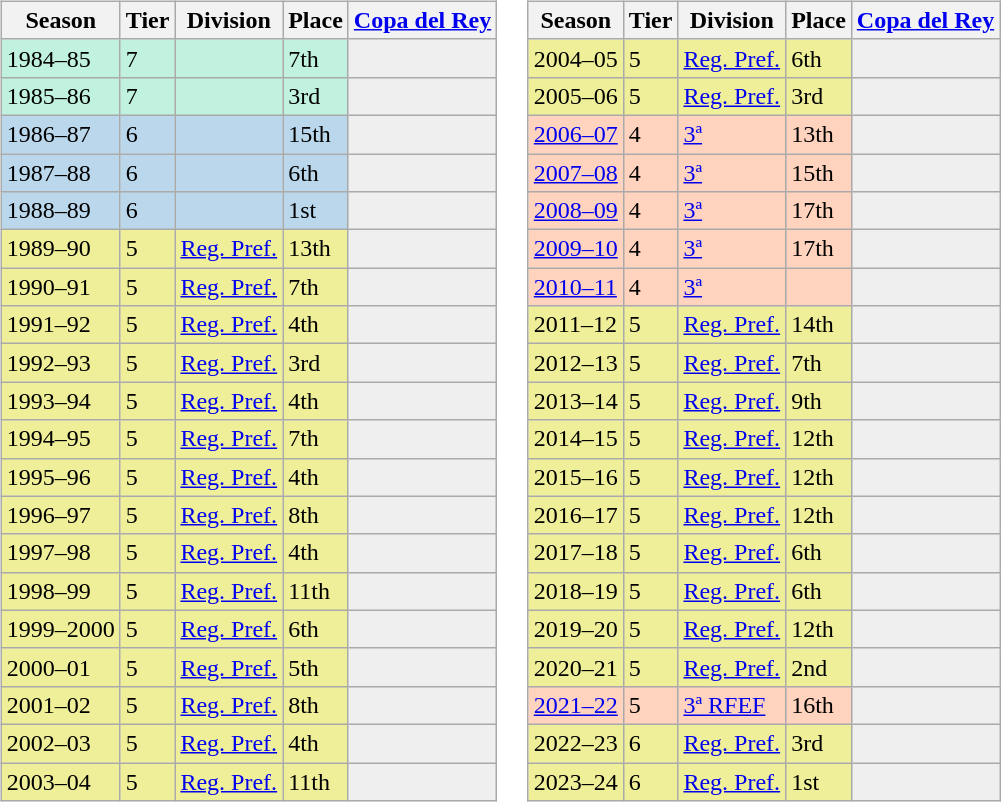<table>
<tr>
<td valign="top" width=0%><br><table class="wikitable">
<tr style="background:#f0f6fa;">
<th>Season</th>
<th>Tier</th>
<th>Division</th>
<th>Place</th>
<th><a href='#'>Copa del Rey</a></th>
</tr>
<tr>
<td style="background:#C0F2DF;">1984–85</td>
<td style="background:#C0F2DF;">7</td>
<td style="background:#C0F2DF;"></td>
<td style="background:#C0F2DF;">7th</td>
<th style="background:#efefef;"></th>
</tr>
<tr>
<td style="background:#C0F2DF;">1985–86</td>
<td style="background:#C0F2DF;">7</td>
<td style="background:#C0F2DF;"></td>
<td style="background:#C0F2DF;">3rd</td>
<th style="background:#efefef;"></th>
</tr>
<tr>
<td style="background:#BBD7EC;">1986–87</td>
<td style="background:#BBD7EC;">6</td>
<td style="background:#BBD7EC;"></td>
<td style="background:#BBD7EC;">15th</td>
<th style="background:#efefef;"></th>
</tr>
<tr>
<td style="background:#BBD7EC;">1987–88</td>
<td style="background:#BBD7EC;">6</td>
<td style="background:#BBD7EC;"></td>
<td style="background:#BBD7EC;">6th</td>
<th style="background:#efefef;"></th>
</tr>
<tr>
<td style="background:#BBD7EC;">1988–89</td>
<td style="background:#BBD7EC;">6</td>
<td style="background:#BBD7EC;"></td>
<td style="background:#BBD7EC;">1st</td>
<th style="background:#efefef;"></th>
</tr>
<tr>
<td style="background:#EFEF99;">1989–90</td>
<td style="background:#EFEF99;">5</td>
<td style="background:#EFEF99;"><a href='#'>Reg. Pref.</a></td>
<td style="background:#EFEF99;">13th</td>
<th style="background:#efefef;"></th>
</tr>
<tr>
<td style="background:#EFEF99;">1990–91</td>
<td style="background:#EFEF99;">5</td>
<td style="background:#EFEF99;"><a href='#'>Reg. Pref.</a></td>
<td style="background:#EFEF99;">7th</td>
<th style="background:#efefef;"></th>
</tr>
<tr>
<td style="background:#EFEF99;">1991–92</td>
<td style="background:#EFEF99;">5</td>
<td style="background:#EFEF99;"><a href='#'>Reg. Pref.</a></td>
<td style="background:#EFEF99;">4th</td>
<th style="background:#efefef;"></th>
</tr>
<tr>
<td style="background:#EFEF99;">1992–93</td>
<td style="background:#EFEF99;">5</td>
<td style="background:#EFEF99;"><a href='#'>Reg. Pref.</a></td>
<td style="background:#EFEF99;">3rd</td>
<th style="background:#efefef;"></th>
</tr>
<tr>
<td style="background:#EFEF99;">1993–94</td>
<td style="background:#EFEF99;">5</td>
<td style="background:#EFEF99;"><a href='#'>Reg. Pref.</a></td>
<td style="background:#EFEF99;">4th</td>
<th style="background:#efefef;"></th>
</tr>
<tr>
<td style="background:#EFEF99;">1994–95</td>
<td style="background:#EFEF99;">5</td>
<td style="background:#EFEF99;"><a href='#'>Reg. Pref.</a></td>
<td style="background:#EFEF99;">7th</td>
<th style="background:#efefef;"></th>
</tr>
<tr>
<td style="background:#EFEF99;">1995–96</td>
<td style="background:#EFEF99;">5</td>
<td style="background:#EFEF99;"><a href='#'>Reg. Pref.</a></td>
<td style="background:#EFEF99;">4th</td>
<th style="background:#efefef;"></th>
</tr>
<tr>
<td style="background:#EFEF99;">1996–97</td>
<td style="background:#EFEF99;">5</td>
<td style="background:#EFEF99;"><a href='#'>Reg. Pref.</a></td>
<td style="background:#EFEF99;">8th</td>
<th style="background:#efefef;"></th>
</tr>
<tr>
<td style="background:#EFEF99;">1997–98</td>
<td style="background:#EFEF99;">5</td>
<td style="background:#EFEF99;"><a href='#'>Reg. Pref.</a></td>
<td style="background:#EFEF99;">4th</td>
<th style="background:#efefef;"></th>
</tr>
<tr>
<td style="background:#EFEF99;">1998–99</td>
<td style="background:#EFEF99;">5</td>
<td style="background:#EFEF99;"><a href='#'>Reg. Pref.</a></td>
<td style="background:#EFEF99;">11th</td>
<th style="background:#efefef;"></th>
</tr>
<tr>
<td style="background:#EFEF99;">1999–2000</td>
<td style="background:#EFEF99;">5</td>
<td style="background:#EFEF99;"><a href='#'>Reg. Pref.</a></td>
<td style="background:#EFEF99;">6th</td>
<th style="background:#efefef;"></th>
</tr>
<tr>
<td style="background:#EFEF99;">2000–01</td>
<td style="background:#EFEF99;">5</td>
<td style="background:#EFEF99;"><a href='#'>Reg. Pref.</a></td>
<td style="background:#EFEF99;">5th</td>
<th style="background:#efefef;"></th>
</tr>
<tr>
<td style="background:#EFEF99;">2001–02</td>
<td style="background:#EFEF99;">5</td>
<td style="background:#EFEF99;"><a href='#'>Reg. Pref.</a></td>
<td style="background:#EFEF99;">8th</td>
<th style="background:#efefef;"></th>
</tr>
<tr>
<td style="background:#EFEF99;">2002–03</td>
<td style="background:#EFEF99;">5</td>
<td style="background:#EFEF99;"><a href='#'>Reg. Pref.</a></td>
<td style="background:#EFEF99;">4th</td>
<th style="background:#efefef;"></th>
</tr>
<tr>
<td style="background:#EFEF99;">2003–04</td>
<td style="background:#EFEF99;">5</td>
<td style="background:#EFEF99;"><a href='#'>Reg. Pref.</a></td>
<td style="background:#EFEF99;">11th</td>
<th style="background:#efefef;"></th>
</tr>
</table>
</td>
<td valign="top" width=0%><br><table class="wikitable">
<tr style="background:#f0f6fa;">
<th>Season</th>
<th>Tier</th>
<th>Division</th>
<th>Place</th>
<th><a href='#'>Copa del Rey</a></th>
</tr>
<tr>
<td style="background:#EFEF99;">2004–05</td>
<td style="background:#EFEF99;">5</td>
<td style="background:#EFEF99;"><a href='#'>Reg. Pref.</a></td>
<td style="background:#EFEF99;">6th</td>
<th style="background:#efefef;"></th>
</tr>
<tr>
<td style="background:#EFEF99;">2005–06</td>
<td style="background:#EFEF99;">5</td>
<td style="background:#EFEF99;"><a href='#'>Reg. Pref.</a></td>
<td style="background:#EFEF99;">3rd</td>
<th style="background:#efefef;"></th>
</tr>
<tr>
<td style="background:#FFD3BD;"><a href='#'>2006–07</a></td>
<td style="background:#FFD3BD;">4</td>
<td style="background:#FFD3BD;"><a href='#'>3ª</a></td>
<td style="background:#FFD3BD;">13th</td>
<th style="background:#efefef;"></th>
</tr>
<tr>
<td style="background:#FFD3BD;"><a href='#'>2007–08</a></td>
<td style="background:#FFD3BD;">4</td>
<td style="background:#FFD3BD;"><a href='#'>3ª</a></td>
<td style="background:#FFD3BD;">15th</td>
<th style="background:#efefef;"></th>
</tr>
<tr>
<td style="background:#FFD3BD;"><a href='#'>2008–09</a></td>
<td style="background:#FFD3BD;">4</td>
<td style="background:#FFD3BD;"><a href='#'>3ª</a></td>
<td style="background:#FFD3BD;">17th</td>
<td style="background:#efefef;"></td>
</tr>
<tr>
<td style="background:#FFD3BD;"><a href='#'>2009–10</a></td>
<td style="background:#FFD3BD;">4</td>
<td style="background:#FFD3BD;"><a href='#'>3ª</a></td>
<td style="background:#FFD3BD;">17th</td>
<td style="background:#efefef;"></td>
</tr>
<tr>
<td style="background:#FFD3BD;"><a href='#'>2010–11</a></td>
<td style="background:#FFD3BD;">4</td>
<td style="background:#FFD3BD;"><a href='#'>3ª</a></td>
<td style="background:#FFD3BD;"></td>
<td style="background:#efefef;"></td>
</tr>
<tr>
<td style="background:#EFEF99;">2011–12</td>
<td style="background:#EFEF99;">5</td>
<td style="background:#EFEF99;"><a href='#'>Reg. Pref.</a></td>
<td style="background:#EFEF99;">14th</td>
<th style="background:#efefef;"></th>
</tr>
<tr>
<td style="background:#EFEF99;">2012–13</td>
<td style="background:#EFEF99;">5</td>
<td style="background:#EFEF99;"><a href='#'>Reg. Pref.</a></td>
<td style="background:#EFEF99;">7th</td>
<th style="background:#efefef;"></th>
</tr>
<tr>
<td style="background:#EFEF99;">2013–14</td>
<td style="background:#EFEF99;">5</td>
<td style="background:#EFEF99;"><a href='#'>Reg. Pref.</a></td>
<td style="background:#EFEF99;">9th</td>
<th style="background:#efefef;"></th>
</tr>
<tr>
<td style="background:#EFEF99;">2014–15</td>
<td style="background:#EFEF99;">5</td>
<td style="background:#EFEF99;"><a href='#'>Reg. Pref.</a></td>
<td style="background:#EFEF99;">12th</td>
<th style="background:#efefef;"></th>
</tr>
<tr>
<td style="background:#EFEF99;">2015–16</td>
<td style="background:#EFEF99;">5</td>
<td style="background:#EFEF99;"><a href='#'>Reg. Pref.</a></td>
<td style="background:#EFEF99;">12th</td>
<th style="background:#efefef;"></th>
</tr>
<tr>
<td style="background:#EFEF99;">2016–17</td>
<td style="background:#EFEF99;">5</td>
<td style="background:#EFEF99;"><a href='#'>Reg. Pref.</a></td>
<td style="background:#EFEF99;">12th</td>
<th style="background:#efefef;"></th>
</tr>
<tr>
<td style="background:#EFEF99;">2017–18</td>
<td style="background:#EFEF99;">5</td>
<td style="background:#EFEF99;"><a href='#'>Reg. Pref.</a></td>
<td style="background:#EFEF99;">6th</td>
<th style="background:#efefef;"></th>
</tr>
<tr>
<td style="background:#EFEF99;">2018–19</td>
<td style="background:#EFEF99;">5</td>
<td style="background:#EFEF99;"><a href='#'>Reg. Pref.</a></td>
<td style="background:#EFEF99;">6th</td>
<th style="background:#efefef;"></th>
</tr>
<tr>
<td style="background:#EFEF99;">2019–20</td>
<td style="background:#EFEF99;">5</td>
<td style="background:#EFEF99;"><a href='#'>Reg. Pref.</a></td>
<td style="background:#EFEF99;">12th</td>
<th style="background:#efefef;"></th>
</tr>
<tr>
<td style="background:#EFEF99;">2020–21</td>
<td style="background:#EFEF99;">5</td>
<td style="background:#EFEF99;"><a href='#'>Reg. Pref.</a></td>
<td style="background:#EFEF99;">2nd</td>
<th style="background:#efefef;"></th>
</tr>
<tr>
<td style="background:#FFD3BD;"><a href='#'>2021–22</a></td>
<td style="background:#FFD3BD;">5</td>
<td style="background:#FFD3BD;"><a href='#'>3ª RFEF</a></td>
<td style="background:#FFD3BD;">16th</td>
<td style="background:#efefef;"></td>
</tr>
<tr>
<td style="background:#EFEF99;">2022–23</td>
<td style="background:#EFEF99;">6</td>
<td style="background:#EFEF99;"><a href='#'>Reg. Pref.</a></td>
<td style="background:#EFEF99;">3rd</td>
<th style="background:#efefef;"></th>
</tr>
<tr>
<td style="background:#EFEF99;">2023–24</td>
<td style="background:#EFEF99;">6</td>
<td style="background:#EFEF99;"><a href='#'>Reg. Pref.</a></td>
<td style="background:#EFEF99;">1st</td>
<th style="background:#efefef;"></th>
</tr>
</table>
</td>
</tr>
</table>
